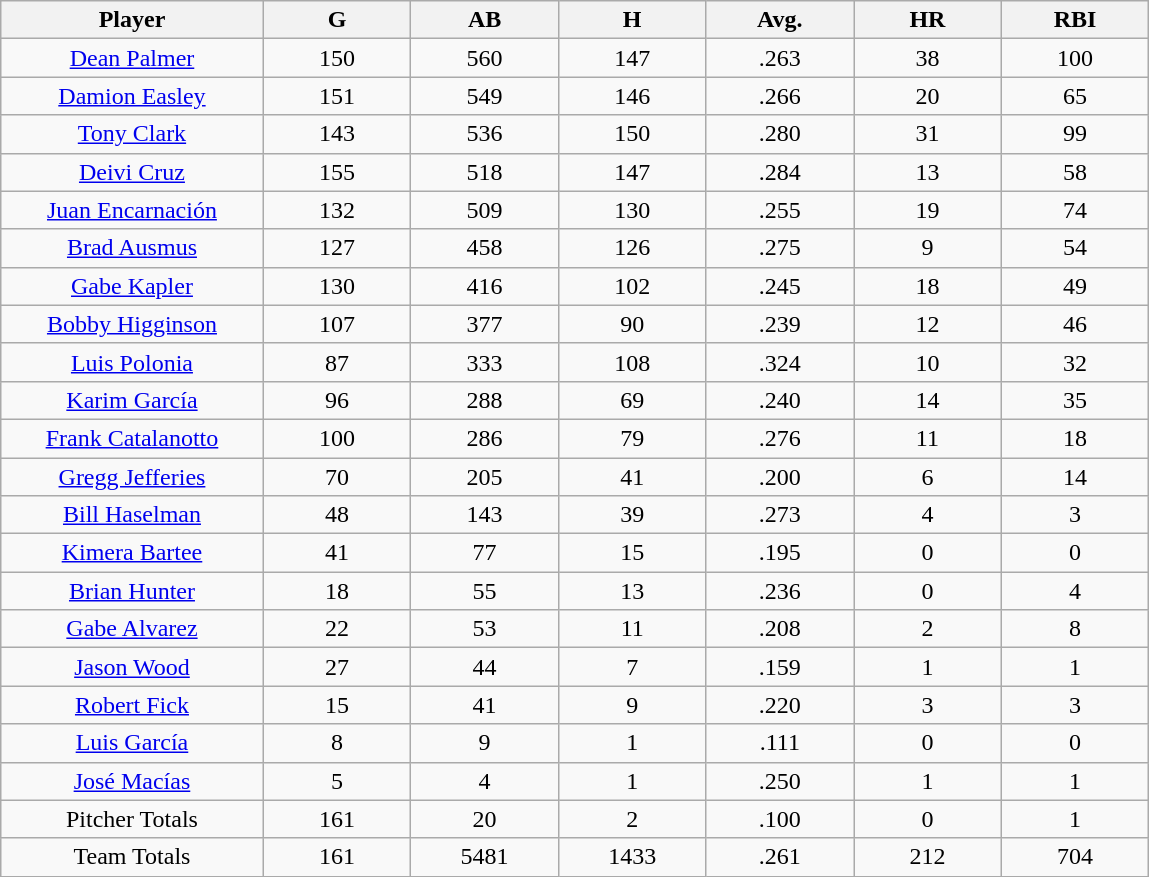<table class="wikitable sortable">
<tr>
<th bgcolor="#DDDDFF" width="16%">Player</th>
<th bgcolor="#DDDDFF" width="9%">G</th>
<th bgcolor="#DDDDFF" width="9%">AB</th>
<th bgcolor="#DDDDFF" width="9%">H</th>
<th bgcolor="#DDDDFF" width="9%">Avg.</th>
<th bgcolor="#DDDDFF" width="9%">HR</th>
<th bgcolor="#DDDDFF" width="9%">RBI</th>
</tr>
<tr align="center">
<td><a href='#'>Dean Palmer</a></td>
<td>150</td>
<td>560</td>
<td>147</td>
<td>.263</td>
<td>38</td>
<td>100</td>
</tr>
<tr align=center>
<td><a href='#'>Damion Easley</a></td>
<td>151</td>
<td>549</td>
<td>146</td>
<td>.266</td>
<td>20</td>
<td>65</td>
</tr>
<tr align=center>
<td><a href='#'>Tony Clark</a></td>
<td>143</td>
<td>536</td>
<td>150</td>
<td>.280</td>
<td>31</td>
<td>99</td>
</tr>
<tr align=center>
<td><a href='#'>Deivi Cruz</a></td>
<td>155</td>
<td>518</td>
<td>147</td>
<td>.284</td>
<td>13</td>
<td>58</td>
</tr>
<tr align=center>
<td><a href='#'>Juan Encarnación</a></td>
<td>132</td>
<td>509</td>
<td>130</td>
<td>.255</td>
<td>19</td>
<td>74</td>
</tr>
<tr align=center>
<td><a href='#'>Brad Ausmus</a></td>
<td>127</td>
<td>458</td>
<td>126</td>
<td>.275</td>
<td>9</td>
<td>54</td>
</tr>
<tr align="center">
<td><a href='#'>Gabe Kapler</a></td>
<td>130</td>
<td>416</td>
<td>102</td>
<td>.245</td>
<td>18</td>
<td>49</td>
</tr>
<tr align="center">
<td><a href='#'>Bobby Higginson</a></td>
<td>107</td>
<td>377</td>
<td>90</td>
<td>.239</td>
<td>12</td>
<td>46</td>
</tr>
<tr align="center">
<td><a href='#'>Luis Polonia</a></td>
<td>87</td>
<td>333</td>
<td>108</td>
<td>.324</td>
<td>10</td>
<td>32</td>
</tr>
<tr align="center">
<td><a href='#'>Karim García</a></td>
<td>96</td>
<td>288</td>
<td>69</td>
<td>.240</td>
<td>14</td>
<td>35</td>
</tr>
<tr align="center">
<td><a href='#'>Frank Catalanotto</a></td>
<td>100</td>
<td>286</td>
<td>79</td>
<td>.276</td>
<td>11</td>
<td>18</td>
</tr>
<tr align="center">
<td><a href='#'>Gregg Jefferies</a></td>
<td>70</td>
<td>205</td>
<td>41</td>
<td>.200</td>
<td>6</td>
<td>14</td>
</tr>
<tr align="center">
<td><a href='#'>Bill Haselman</a></td>
<td>48</td>
<td>143</td>
<td>39</td>
<td>.273</td>
<td>4</td>
<td>3</td>
</tr>
<tr align="center">
<td><a href='#'>Kimera Bartee</a></td>
<td>41</td>
<td>77</td>
<td>15</td>
<td>.195</td>
<td>0</td>
<td>0</td>
</tr>
<tr align="center">
<td><a href='#'>Brian Hunter</a></td>
<td>18</td>
<td>55</td>
<td>13</td>
<td>.236</td>
<td>0</td>
<td>4</td>
</tr>
<tr align="center">
<td><a href='#'>Gabe Alvarez</a></td>
<td>22</td>
<td>53</td>
<td>11</td>
<td>.208</td>
<td>2</td>
<td>8</td>
</tr>
<tr align="center">
<td><a href='#'>Jason Wood</a></td>
<td>27</td>
<td>44</td>
<td>7</td>
<td>.159</td>
<td>1</td>
<td>1</td>
</tr>
<tr align="center">
<td><a href='#'>Robert Fick</a></td>
<td>15</td>
<td>41</td>
<td>9</td>
<td>.220</td>
<td>3</td>
<td>3</td>
</tr>
<tr align="center">
<td><a href='#'>Luis García</a></td>
<td>8</td>
<td>9</td>
<td>1</td>
<td>.111</td>
<td>0</td>
<td>0</td>
</tr>
<tr align="center">
<td><a href='#'>José Macías</a></td>
<td>5</td>
<td>4</td>
<td>1</td>
<td>.250</td>
<td>1</td>
<td>1</td>
</tr>
<tr align="center">
<td>Pitcher Totals</td>
<td>161</td>
<td>20</td>
<td>2</td>
<td>.100</td>
<td>0</td>
<td>1</td>
</tr>
<tr align="center">
<td>Team Totals</td>
<td>161</td>
<td>5481</td>
<td>1433</td>
<td>.261</td>
<td>212</td>
<td>704</td>
</tr>
</table>
